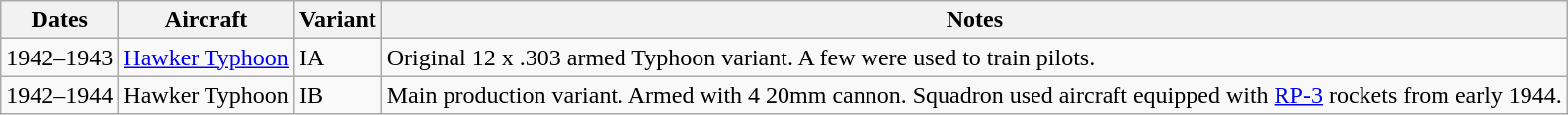<table class="wikitable">
<tr>
<th>Dates</th>
<th>Aircraft</th>
<th>Variant</th>
<th>Notes</th>
</tr>
<tr>
<td>1942–1943</td>
<td><a href='#'>Hawker Typhoon</a></td>
<td>IA</td>
<td>Original 12 x .303 armed Typhoon variant. A few were used to train pilots.</td>
</tr>
<tr>
<td>1942–1944</td>
<td>Hawker Typhoon</td>
<td>IB</td>
<td>Main production variant. Armed with 4 20mm cannon. Squadron used aircraft equipped with <a href='#'>RP-3</a> rockets from early 1944.</td>
</tr>
</table>
